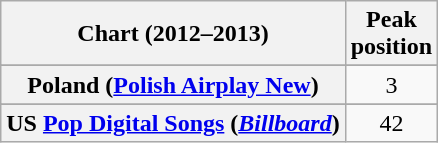<table class="wikitable sortable plainrowheaders" style="text-align:center">
<tr>
<th scope="col">Chart (2012–2013)</th>
<th scope="col">Peak<br>position</th>
</tr>
<tr>
</tr>
<tr>
</tr>
<tr>
</tr>
<tr>
</tr>
<tr>
<th scope="row">Poland (<a href='#'>Polish Airplay New</a>)</th>
<td>3</td>
</tr>
<tr>
</tr>
<tr>
</tr>
<tr>
<th scope="row">US <a href='#'>Pop Digital Songs</a> (<a href='#'><em>Billboard</em></a>)</th>
<td>42</td>
</tr>
</table>
